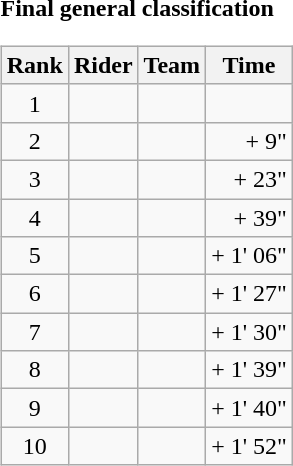<table>
<tr>
<td><strong>Final general classification</strong><br><table class="wikitable">
<tr>
<th scope="col">Rank</th>
<th scope="col">Rider</th>
<th scope="col">Team</th>
<th scope="col">Time</th>
</tr>
<tr>
<td style="text-align:center;">1</td>
<td></td>
<td></td>
<td style="text-align:right;"></td>
</tr>
<tr>
<td style="text-align:center;">2</td>
<td></td>
<td></td>
<td style="text-align:right;">+ 9"</td>
</tr>
<tr>
<td style="text-align:center;">3</td>
<td></td>
<td></td>
<td style="text-align:right;">+ 23"</td>
</tr>
<tr>
<td style="text-align:center;">4</td>
<td></td>
<td></td>
<td style="text-align:right;">+ 39"</td>
</tr>
<tr>
<td style="text-align:center;">5</td>
<td></td>
<td></td>
<td style="text-align:right;">+ 1' 06"</td>
</tr>
<tr>
<td style="text-align:center;">6</td>
<td></td>
<td></td>
<td style="text-align:right;">+ 1' 27"</td>
</tr>
<tr>
<td style="text-align:center;">7</td>
<td></td>
<td></td>
<td style="text-align:right;">+ 1' 30"</td>
</tr>
<tr>
<td style="text-align:center;">8</td>
<td></td>
<td></td>
<td style="text-align:right;">+ 1' 39"</td>
</tr>
<tr>
<td style="text-align:center;">9</td>
<td></td>
<td></td>
<td style="text-align:right;">+ 1' 40"</td>
</tr>
<tr>
<td style="text-align:center;">10</td>
<td></td>
<td></td>
<td style="text-align:right;">+ 1' 52"</td>
</tr>
</table>
</td>
</tr>
</table>
